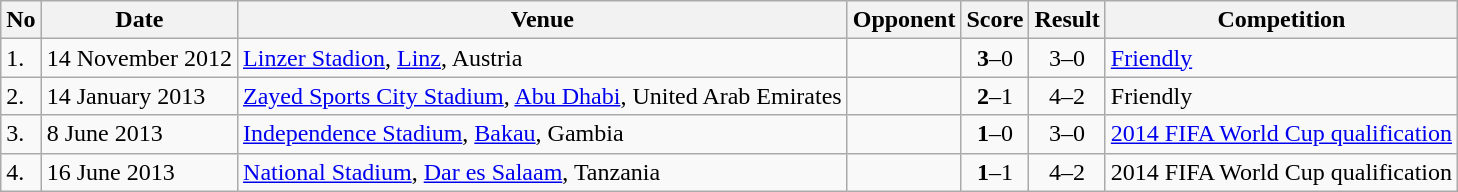<table class="wikitable">
<tr>
<th>No</th>
<th>Date</th>
<th>Venue</th>
<th>Opponent</th>
<th>Score</th>
<th>Result</th>
<th>Competition</th>
</tr>
<tr>
<td>1.</td>
<td>14 November 2012</td>
<td><a href='#'>Linzer Stadion</a>, <a href='#'>Linz</a>, Austria</td>
<td></td>
<td align=center><strong>3</strong>–0</td>
<td align=center>3–0</td>
<td><a href='#'>Friendly</a></td>
</tr>
<tr>
<td>2.</td>
<td>14 January 2013</td>
<td><a href='#'>Zayed Sports City Stadium</a>, <a href='#'>Abu Dhabi</a>, United Arab Emirates</td>
<td></td>
<td align=center><strong>2</strong>–1</td>
<td align=center>4–2</td>
<td>Friendly</td>
</tr>
<tr>
<td>3.</td>
<td>8 June 2013</td>
<td><a href='#'>Independence Stadium</a>, <a href='#'>Bakau</a>, Gambia</td>
<td></td>
<td align=center><strong>1</strong>–0</td>
<td align=center>3–0</td>
<td><a href='#'>2014 FIFA World Cup qualification</a></td>
</tr>
<tr>
<td>4.</td>
<td>16 June 2013</td>
<td><a href='#'>National Stadium</a>, <a href='#'>Dar es Salaam</a>, Tanzania</td>
<td></td>
<td align=center><strong>1</strong>–1</td>
<td align=center>4–2</td>
<td>2014 FIFA World Cup qualification</td>
</tr>
</table>
